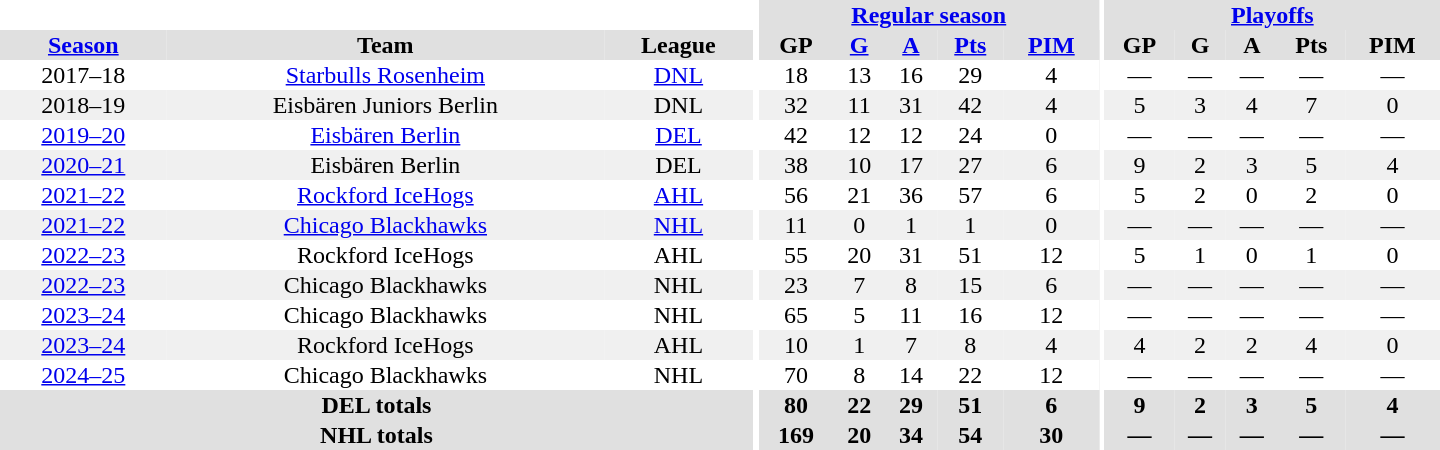<table border="0" cellpadding="1" cellspacing="0" style="text-align:center; width:60em;">
<tr bgcolor="#e0e0e0">
<th colspan="3" bgcolor="#ffffff"></th>
<th rowspan="99" bgcolor="#ffffff"></th>
<th colspan="5"><a href='#'>Regular season</a></th>
<th rowspan="99" bgcolor="#ffffff"></th>
<th colspan="5"><a href='#'>Playoffs</a></th>
</tr>
<tr bgcolor="#e0e0e0">
<th><a href='#'>Season</a></th>
<th>Team</th>
<th>League</th>
<th>GP</th>
<th><a href='#'>G</a></th>
<th><a href='#'>A</a></th>
<th><a href='#'>Pts</a></th>
<th><a href='#'>PIM</a></th>
<th>GP</th>
<th>G</th>
<th>A</th>
<th>Pts</th>
<th>PIM</th>
</tr>
<tr>
<td>2017–18</td>
<td><a href='#'>Starbulls Rosenheim</a></td>
<td><a href='#'>DNL</a></td>
<td>18</td>
<td>13</td>
<td>16</td>
<td>29</td>
<td>4</td>
<td>—</td>
<td>—</td>
<td>—</td>
<td>—</td>
<td>—</td>
</tr>
<tr bgcolor="#f0f0f0">
<td>2018–19</td>
<td>Eisbären Juniors Berlin</td>
<td>DNL</td>
<td>32</td>
<td>11</td>
<td>31</td>
<td>42</td>
<td>4</td>
<td>5</td>
<td>3</td>
<td>4</td>
<td>7</td>
<td>0</td>
</tr>
<tr>
<td><a href='#'>2019–20</a></td>
<td><a href='#'>Eisbären Berlin</a></td>
<td><a href='#'>DEL</a></td>
<td>42</td>
<td>12</td>
<td>12</td>
<td>24</td>
<td>0</td>
<td>—</td>
<td>—</td>
<td>—</td>
<td>—</td>
<td>—</td>
</tr>
<tr bgcolor="#f0f0f0">
<td><a href='#'>2020–21</a></td>
<td>Eisbären Berlin</td>
<td>DEL</td>
<td>38</td>
<td>10</td>
<td>17</td>
<td>27</td>
<td>6</td>
<td>9</td>
<td>2</td>
<td>3</td>
<td>5</td>
<td>4</td>
</tr>
<tr>
<td><a href='#'>2021–22</a></td>
<td><a href='#'>Rockford IceHogs</a></td>
<td><a href='#'>AHL</a></td>
<td>56</td>
<td>21</td>
<td>36</td>
<td>57</td>
<td>6</td>
<td>5</td>
<td>2</td>
<td>0</td>
<td>2</td>
<td>0</td>
</tr>
<tr bgcolor="#f0f0f0">
<td><a href='#'>2021–22</a></td>
<td><a href='#'>Chicago Blackhawks</a></td>
<td><a href='#'>NHL</a></td>
<td>11</td>
<td>0</td>
<td>1</td>
<td>1</td>
<td>0</td>
<td>—</td>
<td>—</td>
<td>—</td>
<td>—</td>
<td>—</td>
</tr>
<tr>
<td><a href='#'>2022–23</a></td>
<td>Rockford IceHogs</td>
<td>AHL</td>
<td>55</td>
<td>20</td>
<td>31</td>
<td>51</td>
<td>12</td>
<td>5</td>
<td>1</td>
<td>0</td>
<td>1</td>
<td>0</td>
</tr>
<tr bgcolor="#f0f0f0">
<td><a href='#'>2022–23</a></td>
<td>Chicago Blackhawks</td>
<td>NHL</td>
<td>23</td>
<td>7</td>
<td>8</td>
<td>15</td>
<td>6</td>
<td>—</td>
<td>—</td>
<td>—</td>
<td>—</td>
<td>—</td>
</tr>
<tr>
<td><a href='#'>2023–24</a></td>
<td>Chicago Blackhawks</td>
<td>NHL</td>
<td>65</td>
<td>5</td>
<td>11</td>
<td>16</td>
<td>12</td>
<td>—</td>
<td>—</td>
<td>—</td>
<td>—</td>
<td>—</td>
</tr>
<tr bgcolor="#f0f0f0">
<td><a href='#'>2023–24</a></td>
<td>Rockford IceHogs</td>
<td>AHL</td>
<td>10</td>
<td>1</td>
<td>7</td>
<td>8</td>
<td>4</td>
<td>4</td>
<td>2</td>
<td>2</td>
<td>4</td>
<td>0</td>
</tr>
<tr>
<td><a href='#'>2024–25</a></td>
<td>Chicago Blackhawks</td>
<td>NHL</td>
<td>70</td>
<td>8</td>
<td>14</td>
<td>22</td>
<td>12</td>
<td>—</td>
<td>—</td>
<td>—</td>
<td>—</td>
<td>—</td>
</tr>
<tr bgcolor="#e0e0e0">
<th colspan="3">DEL totals</th>
<th>80</th>
<th>22</th>
<th>29</th>
<th>51</th>
<th>6</th>
<th>9</th>
<th>2</th>
<th>3</th>
<th>5</th>
<th>4</th>
</tr>
<tr bgcolor="#e0e0e0">
<th colspan="3">NHL totals</th>
<th>169</th>
<th>20</th>
<th>34</th>
<th>54</th>
<th>30</th>
<th>—</th>
<th>—</th>
<th>—</th>
<th>—</th>
<th>—</th>
</tr>
</table>
